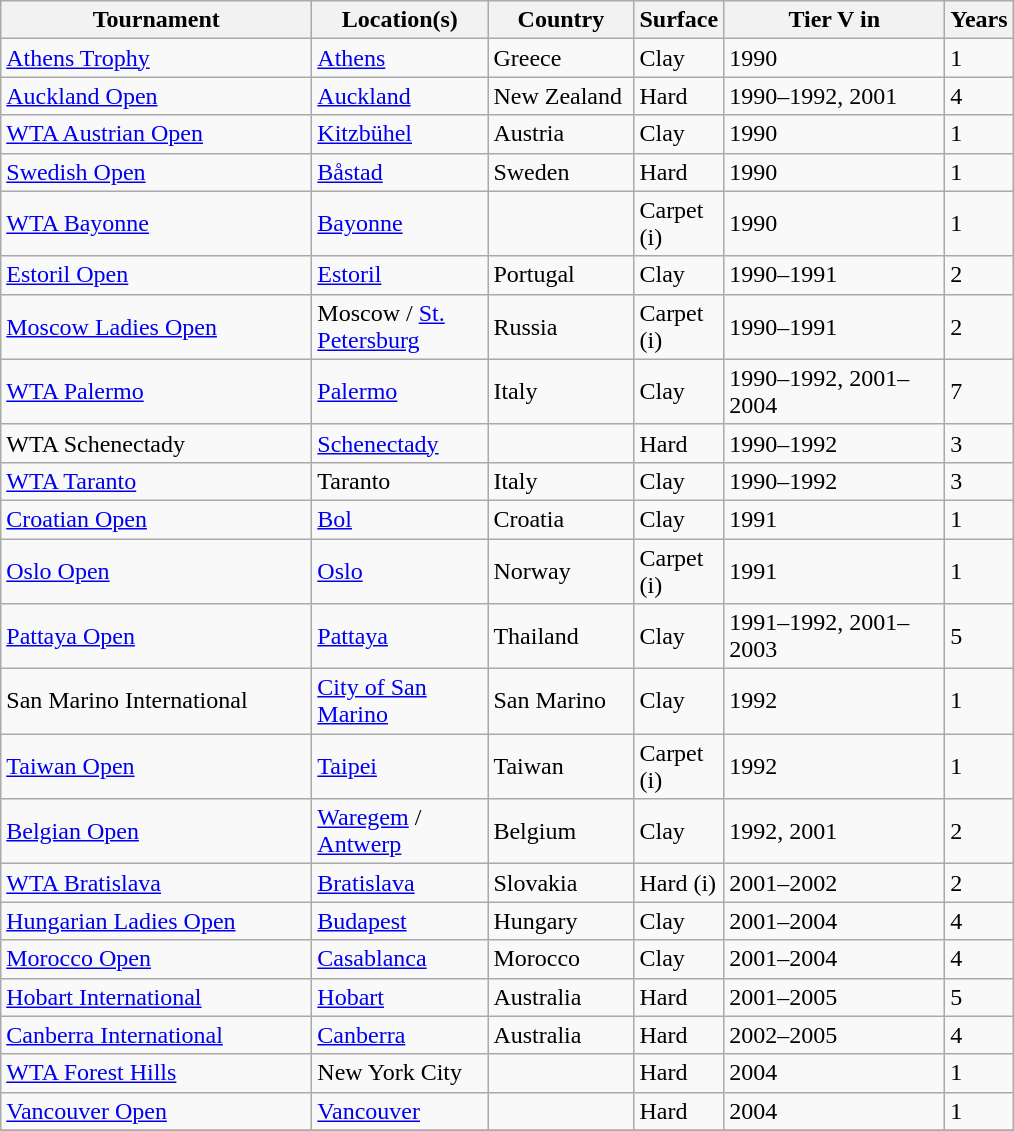<table class="sortable wikitable">
<tr>
<th style="width:200px">Tournament</th>
<th style="width:110px">Location(s)</th>
<th style="width:90px">Country</th>
<th style="width:50px">Surface</th>
<th style="width:140px">Tier V in</th>
<th style="width:25px">Years</th>
</tr>
<tr>
<td><a href='#'>Athens Trophy</a></td>
<td><a href='#'>Athens</a></td>
<td> Greece</td>
<td>Clay</td>
<td>1990</td>
<td>1</td>
</tr>
<tr>
<td><a href='#'>Auckland Open</a></td>
<td><a href='#'>Auckland</a></td>
<td> New Zealand</td>
<td>Hard</td>
<td>1990–1992, 2001</td>
<td>4</td>
</tr>
<tr>
<td><a href='#'>WTA Austrian Open</a></td>
<td><a href='#'>Kitzbühel</a></td>
<td> Austria</td>
<td>Clay</td>
<td>1990</td>
<td>1</td>
</tr>
<tr>
<td><a href='#'>Swedish Open</a></td>
<td><a href='#'>Båstad</a></td>
<td> Sweden</td>
<td>Hard</td>
<td>1990</td>
<td>1</td>
</tr>
<tr>
<td><a href='#'>WTA Bayonne</a></td>
<td><a href='#'>Bayonne</a></td>
<td></td>
<td>Carpet (i)</td>
<td>1990</td>
<td>1</td>
</tr>
<tr>
<td><a href='#'>Estoril Open</a></td>
<td><a href='#'>Estoril</a></td>
<td> Portugal</td>
<td>Clay</td>
<td>1990–1991</td>
<td>2</td>
</tr>
<tr>
<td><a href='#'>Moscow Ladies Open</a></td>
<td>Moscow / <a href='#'>St. Petersburg</a></td>
<td> Russia</td>
<td>Carpet (i)</td>
<td>1990–1991</td>
<td>2</td>
</tr>
<tr>
<td><a href='#'>WTA Palermo</a></td>
<td><a href='#'>Palermo</a></td>
<td> Italy</td>
<td>Clay</td>
<td>1990–1992, 2001–2004</td>
<td>7</td>
</tr>
<tr>
<td>WTA Schenectady</td>
<td><a href='#'>Schenectady</a></td>
<td></td>
<td>Hard</td>
<td>1990–1992</td>
<td>3</td>
</tr>
<tr>
<td><a href='#'>WTA Taranto</a></td>
<td>Taranto</td>
<td> Italy</td>
<td>Clay</td>
<td>1990–1992</td>
<td>3</td>
</tr>
<tr>
<td><a href='#'>Croatian Open</a></td>
<td><a href='#'>Bol</a></td>
<td> Croatia</td>
<td>Clay</td>
<td>1991</td>
<td>1</td>
</tr>
<tr>
<td><a href='#'>Oslo Open</a></td>
<td><a href='#'>Oslo</a></td>
<td> Norway</td>
<td>Carpet (i)</td>
<td>1991</td>
<td>1</td>
</tr>
<tr>
<td><a href='#'>Pattaya Open</a></td>
<td><a href='#'>Pattaya</a></td>
<td> Thailand</td>
<td>Clay</td>
<td>1991–1992, 2001–2003</td>
<td>5</td>
</tr>
<tr>
<td>San Marino International</td>
<td><a href='#'>City of San Marino</a></td>
<td> San Marino</td>
<td>Clay</td>
<td>1992</td>
<td>1</td>
</tr>
<tr>
<td><a href='#'>Taiwan Open</a></td>
<td><a href='#'>Taipei</a></td>
<td> Taiwan</td>
<td>Carpet (i)</td>
<td>1992</td>
<td>1</td>
</tr>
<tr>
<td><a href='#'>Belgian Open</a></td>
<td><a href='#'>Waregem</a> / <a href='#'>Antwerp</a></td>
<td> Belgium</td>
<td>Clay</td>
<td>1992, 2001</td>
<td>2</td>
</tr>
<tr>
<td><a href='#'>WTA Bratislava</a></td>
<td><a href='#'>Bratislava</a></td>
<td> Slovakia</td>
<td>Hard (i)</td>
<td>2001–2002</td>
<td>2</td>
</tr>
<tr>
<td><a href='#'>Hungarian Ladies Open</a></td>
<td><a href='#'>Budapest</a></td>
<td> Hungary</td>
<td>Clay</td>
<td>2001–2004</td>
<td>4</td>
</tr>
<tr>
<td><a href='#'>Morocco Open</a></td>
<td><a href='#'>Casablanca</a></td>
<td> Morocco</td>
<td>Clay</td>
<td>2001–2004</td>
<td>4</td>
</tr>
<tr>
<td><a href='#'>Hobart International</a></td>
<td><a href='#'>Hobart</a></td>
<td> Australia</td>
<td>Hard</td>
<td>2001–2005</td>
<td>5</td>
</tr>
<tr>
<td><a href='#'>Canberra International</a></td>
<td><a href='#'>Canberra</a></td>
<td> Australia</td>
<td>Hard</td>
<td>2002–2005</td>
<td>4</td>
</tr>
<tr>
<td><a href='#'>WTA Forest Hills</a></td>
<td>New York City</td>
<td></td>
<td>Hard</td>
<td>2004</td>
<td>1</td>
</tr>
<tr>
<td><a href='#'>Vancouver Open</a></td>
<td><a href='#'>Vancouver</a></td>
<td></td>
<td>Hard</td>
<td>2004</td>
<td>1</td>
</tr>
<tr>
</tr>
</table>
